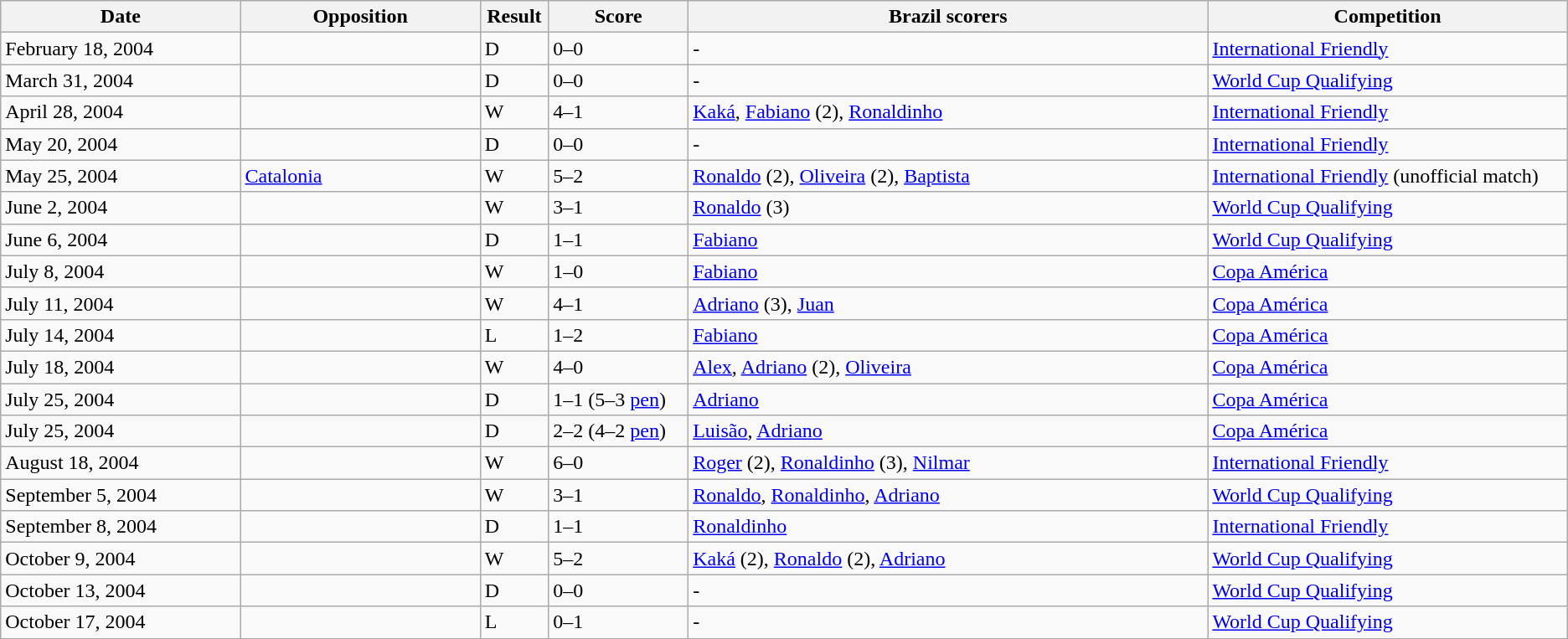<table class="wikitable" style="text-align: left;">
<tr>
<th width=12%>Date</th>
<th width=12%>Opposition</th>
<th width=1%>Result</th>
<th width=7%>Score</th>
<th width=26%>Brazil scorers</th>
<th width=18%>Competition</th>
</tr>
<tr>
<td>February 18, 2004</td>
<td></td>
<td>D</td>
<td>0–0</td>
<td>-</td>
<td><a href='#'>International Friendly</a></td>
</tr>
<tr>
<td>March 31, 2004</td>
<td></td>
<td>D</td>
<td>0–0</td>
<td>-</td>
<td><a href='#'>World Cup Qualifying</a></td>
</tr>
<tr>
<td>April 28, 2004</td>
<td></td>
<td>W</td>
<td>4–1</td>
<td><a href='#'>Kaká</a>, <a href='#'>Fabiano</a> (2), <a href='#'>Ronaldinho</a></td>
<td><a href='#'>International Friendly</a></td>
</tr>
<tr>
<td>May 20, 2004</td>
<td></td>
<td>D</td>
<td>0–0</td>
<td>-</td>
<td><a href='#'>International Friendly</a></td>
</tr>
<tr>
<td>May 25, 2004</td>
<td> <a href='#'>Catalonia</a></td>
<td>W</td>
<td>5–2</td>
<td><a href='#'>Ronaldo</a> (2), <a href='#'>Oliveira</a> (2), <a href='#'>Baptista</a></td>
<td><a href='#'>International Friendly</a> (unofficial match)</td>
</tr>
<tr>
<td>June 2, 2004</td>
<td></td>
<td>W</td>
<td>3–1</td>
<td><a href='#'>Ronaldo</a> (3)</td>
<td><a href='#'>World Cup Qualifying</a></td>
</tr>
<tr>
<td>June 6, 2004</td>
<td></td>
<td>D</td>
<td>1–1</td>
<td><a href='#'>Fabiano</a></td>
<td><a href='#'>World Cup Qualifying</a></td>
</tr>
<tr>
<td>July 8, 2004</td>
<td></td>
<td>W</td>
<td>1–0</td>
<td><a href='#'>Fabiano</a></td>
<td><a href='#'>Copa América</a></td>
</tr>
<tr>
<td>July 11, 2004</td>
<td></td>
<td>W</td>
<td>4–1</td>
<td><a href='#'>Adriano</a> (3), <a href='#'>Juan</a></td>
<td><a href='#'>Copa América</a></td>
</tr>
<tr>
<td>July 14, 2004</td>
<td></td>
<td>L</td>
<td>1–2</td>
<td><a href='#'>Fabiano</a></td>
<td><a href='#'>Copa América</a></td>
</tr>
<tr>
<td>July 18, 2004</td>
<td></td>
<td>W</td>
<td>4–0</td>
<td><a href='#'>Alex</a>, <a href='#'>Adriano</a> (2), <a href='#'>Oliveira</a></td>
<td><a href='#'>Copa América</a></td>
</tr>
<tr>
<td>July 25, 2004</td>
<td></td>
<td>D</td>
<td>1–1 (5–3 <a href='#'>pen</a>)</td>
<td><a href='#'>Adriano</a></td>
<td><a href='#'>Copa América</a></td>
</tr>
<tr>
<td>July 25, 2004</td>
<td></td>
<td>D</td>
<td>2–2 (4–2 <a href='#'>pen</a>)</td>
<td><a href='#'>Luisão</a>, <a href='#'>Adriano</a></td>
<td><a href='#'>Copa América</a></td>
</tr>
<tr>
<td>August 18, 2004</td>
<td></td>
<td>W</td>
<td>6–0</td>
<td><a href='#'>Roger</a> (2), <a href='#'>Ronaldinho</a> (3), <a href='#'>Nilmar</a></td>
<td><a href='#'>International Friendly</a></td>
</tr>
<tr>
<td>September 5, 2004</td>
<td></td>
<td>W</td>
<td>3–1</td>
<td><a href='#'>Ronaldo</a>, <a href='#'>Ronaldinho</a>, <a href='#'>Adriano</a></td>
<td><a href='#'>World Cup Qualifying</a></td>
</tr>
<tr>
<td>September 8, 2004</td>
<td></td>
<td>D</td>
<td>1–1</td>
<td><a href='#'>Ronaldinho</a></td>
<td><a href='#'>International Friendly</a></td>
</tr>
<tr>
<td>October 9, 2004</td>
<td></td>
<td>W</td>
<td>5–2</td>
<td><a href='#'>Kaká</a> (2), <a href='#'>Ronaldo</a> (2), <a href='#'>Adriano</a></td>
<td><a href='#'>World Cup Qualifying</a></td>
</tr>
<tr>
<td>October 13, 2004</td>
<td></td>
<td>D</td>
<td>0–0</td>
<td>-</td>
<td><a href='#'>World Cup Qualifying</a></td>
</tr>
<tr>
<td>October 17, 2004</td>
<td></td>
<td>L</td>
<td>0–1</td>
<td>-</td>
<td><a href='#'>World Cup Qualifying</a></td>
</tr>
</table>
